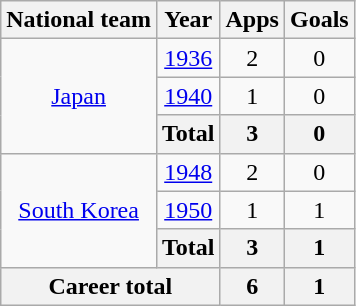<table class=wikitable style=text-align:center>
<tr>
<th>National team</th>
<th>Year</th>
<th>Apps</th>
<th>Goals</th>
</tr>
<tr>
<td rowspan=3><a href='#'>Japan</a></td>
<td><a href='#'>1936</a></td>
<td>2</td>
<td>0</td>
</tr>
<tr>
<td><a href='#'>1940</a></td>
<td>1</td>
<td>0</td>
</tr>
<tr>
<th>Total</th>
<th>3</th>
<th>0</th>
</tr>
<tr>
<td rowspan=3><a href='#'>South Korea</a></td>
<td><a href='#'>1948</a></td>
<td>2</td>
<td>0</td>
</tr>
<tr>
<td><a href='#'>1950</a></td>
<td>1</td>
<td>1</td>
</tr>
<tr>
<th>Total</th>
<th>3</th>
<th>1</th>
</tr>
<tr>
<th colspan=2>Career total</th>
<th>6</th>
<th>1</th>
</tr>
</table>
